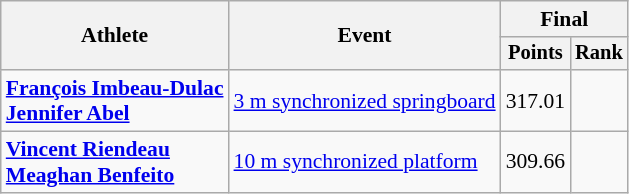<table class="wikitable" style="font-size:90%;">
<tr>
<th rowspan=2>Athlete</th>
<th rowspan=2>Event</th>
<th colspan=2>Final</th>
</tr>
<tr style="font-size:95%">
<th>Points</th>
<th>Rank</th>
</tr>
<tr align=center>
<td align=left><strong><a href='#'>François Imbeau-Dulac</a><br><a href='#'>Jennifer Abel</a></strong></td>
<td align=left><a href='#'>3 m synchronized springboard</a></td>
<td>317.01</td>
<td></td>
</tr>
<tr align=center>
<td align=left><strong><a href='#'>Vincent Riendeau</a><br><a href='#'>Meaghan Benfeito</a></strong></td>
<td align=left><a href='#'>10 m synchronized platform</a></td>
<td>309.66</td>
<td></td>
</tr>
</table>
